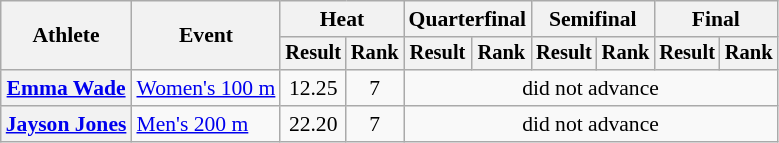<table class=wikitable style="font-size:90%">
<tr>
<th scope="col" rowspan="2">Athlete</th>
<th scope="col" rowspan="2">Event</th>
<th scope="col" colspan="2">Heat</th>
<th scope="col" colspan="2">Quarterfinal</th>
<th scope="col" colspan="2">Semifinal</th>
<th scope="col" colspan="2">Final</th>
</tr>
<tr style="font-size:95%">
<th>Result</th>
<th>Rank</th>
<th>Result</th>
<th>Rank</th>
<th>Result</th>
<th>Rank</th>
<th>Result</th>
<th>Rank</th>
</tr>
<tr align=center>
<th scope="row" align=left><a href='#'>Emma Wade</a></th>
<td align=left><a href='#'>Women's 100 m</a></td>
<td>12.25</td>
<td>7</td>
<td colspan=6>did not advance</td>
</tr>
<tr align=center>
<th scope="row" align=left><a href='#'>Jayson Jones</a></th>
<td align=left><a href='#'>Men's 200 m</a></td>
<td>22.20</td>
<td>7</td>
<td colspan=6>did not advance</td>
</tr>
</table>
